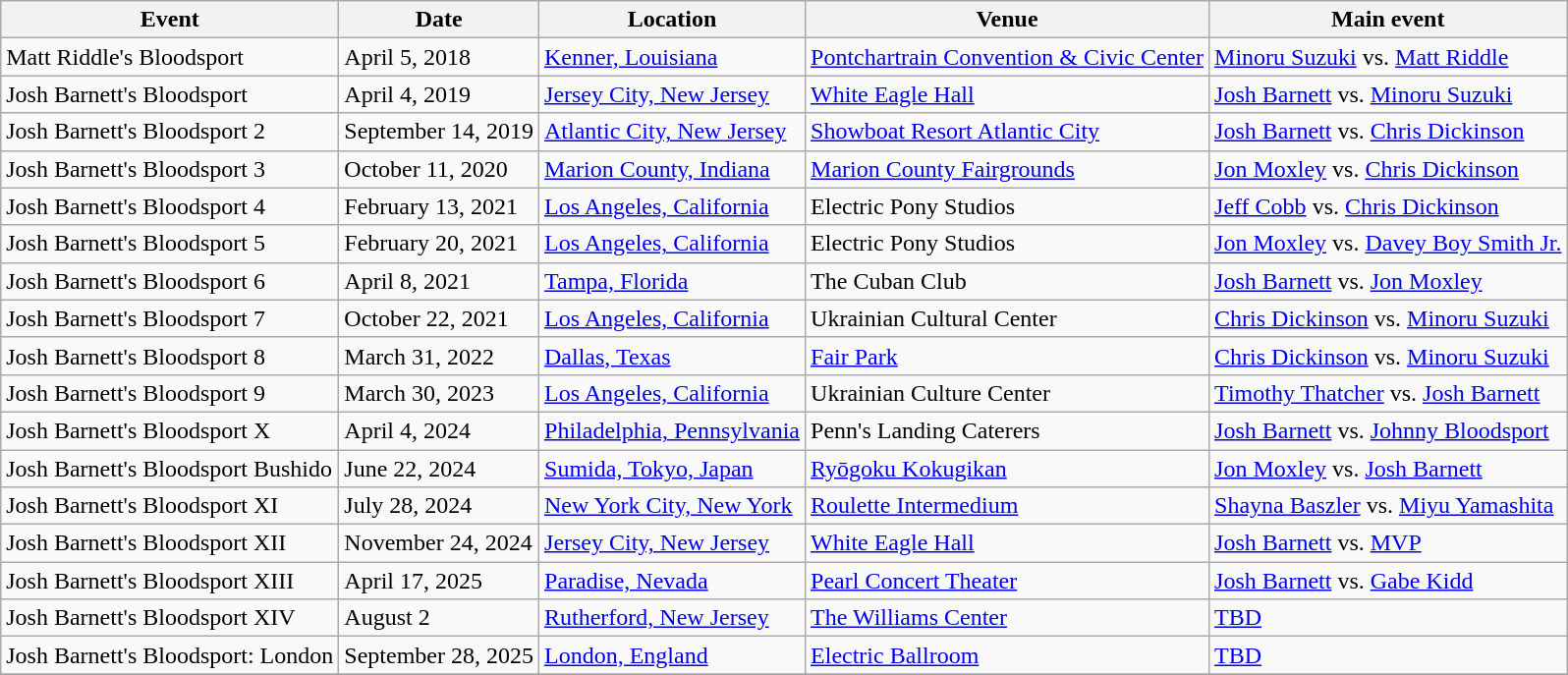<table class="wikitable">
<tr>
<th>Event</th>
<th>Date</th>
<th>Location</th>
<th>Venue</th>
<th>Main event</th>
</tr>
<tr>
<td>Matt Riddle's Bloodsport</td>
<td>April 5, 2018</td>
<td><a href='#'>Kenner, Louisiana</a></td>
<td><a href='#'>Pontchartrain Convention & Civic Center</a></td>
<td><a href='#'>Minoru Suzuki</a> vs. <a href='#'>Matt Riddle</a></td>
</tr>
<tr>
<td>Josh Barnett's Bloodsport</td>
<td>April 4, 2019</td>
<td><a href='#'>Jersey City, New Jersey</a></td>
<td><a href='#'>White Eagle Hall</a></td>
<td><a href='#'>Josh Barnett</a> vs. <a href='#'>Minoru Suzuki</a></td>
</tr>
<tr>
<td>Josh Barnett's Bloodsport 2</td>
<td>September 14, 2019</td>
<td><a href='#'>Atlantic City, New Jersey</a></td>
<td><a href='#'>Showboat Resort Atlantic City</a></td>
<td><a href='#'>Josh Barnett</a> vs. <a href='#'>Chris Dickinson</a></td>
</tr>
<tr>
<td>Josh Barnett's Bloodsport 3</td>
<td>October 11, 2020</td>
<td><a href='#'>Marion County, Indiana</a></td>
<td><a href='#'>Marion County Fairgrounds</a></td>
<td><a href='#'>Jon Moxley</a> vs. <a href='#'>Chris Dickinson</a></td>
</tr>
<tr>
<td>Josh Barnett's Bloodsport 4</td>
<td>February 13, 2021</td>
<td><a href='#'>Los Angeles, California</a></td>
<td>Electric Pony Studios</td>
<td><a href='#'>Jeff Cobb</a> vs. <a href='#'>Chris Dickinson</a></td>
</tr>
<tr>
<td>Josh Barnett's Bloodsport 5</td>
<td>February 20, 2021</td>
<td><a href='#'>Los Angeles, California</a></td>
<td>Electric Pony Studios</td>
<td><a href='#'>Jon Moxley</a> vs. <a href='#'>Davey Boy Smith Jr.</a></td>
</tr>
<tr>
<td>Josh Barnett's Bloodsport 6</td>
<td>April 8, 2021</td>
<td><a href='#'>Tampa, Florida</a></td>
<td>The Cuban Club</td>
<td><a href='#'>Josh Barnett</a> vs. <a href='#'>Jon Moxley</a></td>
</tr>
<tr>
<td>Josh Barnett's Bloodsport 7</td>
<td>October 22, 2021</td>
<td><a href='#'>Los Angeles, California</a></td>
<td>Ukrainian Cultural Center</td>
<td><a href='#'>Chris Dickinson</a> vs. <a href='#'>Minoru Suzuki</a></td>
</tr>
<tr>
<td>Josh Barnett's Bloodsport 8</td>
<td>March 31, 2022</td>
<td><a href='#'>Dallas, Texas</a></td>
<td><a href='#'>Fair Park</a></td>
<td><a href='#'>Chris Dickinson</a> vs. <a href='#'>Minoru Suzuki</a></td>
</tr>
<tr>
<td>Josh Barnett's Bloodsport 9</td>
<td>March 30, 2023</td>
<td><a href='#'>Los Angeles, California</a></td>
<td>Ukrainian Culture Center</td>
<td><a href='#'>Timothy Thatcher</a> vs. <a href='#'>Josh Barnett</a></td>
</tr>
<tr>
<td>Josh Barnett's Bloodsport X</td>
<td>April 4, 2024</td>
<td><a href='#'>Philadelphia, Pennsylvania</a></td>
<td>Penn's Landing Caterers</td>
<td><a href='#'>Josh Barnett</a> vs. <a href='#'>Johnny Bloodsport</a></td>
</tr>
<tr>
<td>Josh Barnett's Bloodsport Bushido</td>
<td>June 22, 2024</td>
<td><a href='#'>Sumida, Tokyo, Japan</a></td>
<td><a href='#'>Ryōgoku Kokugikan</a></td>
<td><a href='#'>Jon Moxley</a> vs. <a href='#'>Josh Barnett</a></td>
</tr>
<tr>
<td>Josh Barnett's Bloodsport XI</td>
<td>July 28, 2024</td>
<td><a href='#'>New York City, New York</a></td>
<td><a href='#'>Roulette Intermedium</a></td>
<td><a href='#'>Shayna Baszler</a> vs. <a href='#'>Miyu Yamashita</a></td>
</tr>
<tr>
<td>Josh Barnett's Bloodsport XII</td>
<td>November 24, 2024</td>
<td><a href='#'>Jersey City, New Jersey</a></td>
<td><a href='#'>White Eagle Hall</a></td>
<td><a href='#'>Josh Barnett</a> vs. <a href='#'>MVP</a></td>
</tr>
<tr>
<td>Josh Barnett's Bloodsport XIII</td>
<td>April 17, 2025</td>
<td><a href='#'>Paradise, Nevada</a></td>
<td><a href='#'>Pearl Concert Theater</a></td>
<td><a href='#'>Josh Barnett</a> vs. <a href='#'>Gabe Kidd</a></td>
</tr>
<tr>
<td>Josh Barnett's Bloodsport XIV</td>
<td>August 2</td>
<td><a href='#'>Rutherford, New Jersey</a></td>
<td><a href='#'>The Williams Center</a></td>
<td><a href='#'>TBD</a></td>
</tr>
<tr>
<td>Josh Barnett's Bloodsport: London</td>
<td>September 28, 2025</td>
<td><a href='#'>London, England</a></td>
<td><a href='#'>Electric Ballroom</a></td>
<td><a href='#'>TBD</a></td>
</tr>
<tr>
</tr>
</table>
